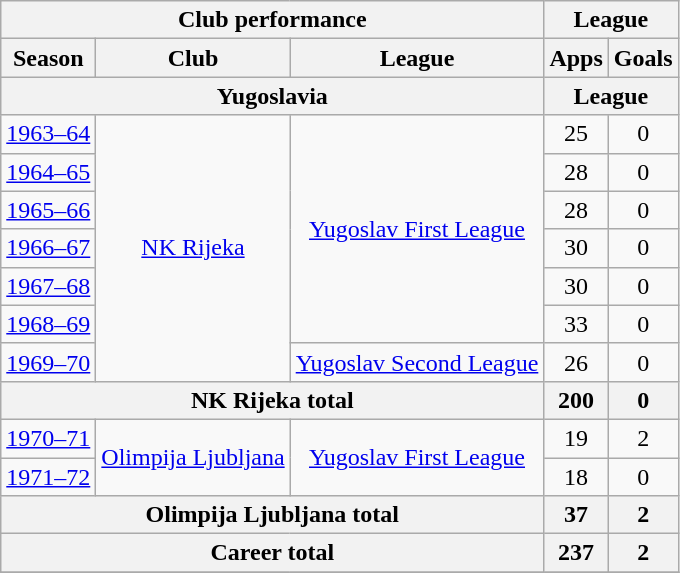<table class="wikitable" style="text-align:center;">
<tr>
<th colspan=3>Club performance</th>
<th colspan=2>League</th>
</tr>
<tr>
<th>Season</th>
<th>Club</th>
<th>League</th>
<th>Apps</th>
<th>Goals</th>
</tr>
<tr>
<th colspan=3>Yugoslavia</th>
<th colspan=2>League</th>
</tr>
<tr>
<td><a href='#'>1963–64</a></td>
<td rowspan="7"><a href='#'>NK Rijeka</a></td>
<td rowspan="6"><a href='#'>Yugoslav First League</a></td>
<td>25</td>
<td>0</td>
</tr>
<tr>
<td><a href='#'>1964–65</a></td>
<td>28</td>
<td>0</td>
</tr>
<tr>
<td><a href='#'>1965–66</a></td>
<td>28</td>
<td>0</td>
</tr>
<tr>
<td><a href='#'>1966–67</a></td>
<td>30</td>
<td>0</td>
</tr>
<tr>
<td><a href='#'>1967–68</a></td>
<td>30</td>
<td>0</td>
</tr>
<tr>
<td><a href='#'>1968–69</a></td>
<td>33</td>
<td>0</td>
</tr>
<tr>
<td><a href='#'>1969–70</a></td>
<td rowspan="1"><a href='#'>Yugoslav Second League</a></td>
<td>26</td>
<td>0</td>
</tr>
<tr>
<th colspan="3" valign="center">NK Rijeka total</th>
<th>200</th>
<th>0</th>
</tr>
<tr>
<td><a href='#'>1970–71</a></td>
<td rowspan="2"><a href='#'>Olimpija Ljubljana</a></td>
<td rowspan="2"><a href='#'>Yugoslav First League</a></td>
<td>19</td>
<td>2</td>
</tr>
<tr>
<td><a href='#'>1971–72</a></td>
<td>18</td>
<td>0</td>
</tr>
<tr>
<th colspan="3" valign="center">Olimpija Ljubljana total</th>
<th>37</th>
<th>2</th>
</tr>
<tr>
<th colspan="3" valign="center">Career total</th>
<th>237</th>
<th>2</th>
</tr>
<tr>
</tr>
</table>
